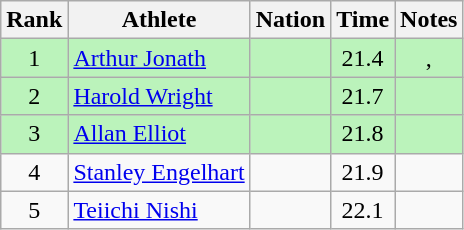<table class="wikitable sortable" style="text-align:center">
<tr>
<th>Rank</th>
<th>Athlete</th>
<th>Nation</th>
<th>Time</th>
<th>Notes</th>
</tr>
<tr bgcolor=bbf3bb>
<td>1</td>
<td align=left><a href='#'>Arthur Jonath</a></td>
<td align=left></td>
<td>21.4</td>
<td>, </td>
</tr>
<tr bgcolor=bbf3bb>
<td>2</td>
<td align=left><a href='#'>Harold Wright</a></td>
<td align=left></td>
<td>21.7</td>
<td></td>
</tr>
<tr bgcolor=bbf3bb>
<td>3</td>
<td align=left><a href='#'>Allan Elliot</a></td>
<td align=left></td>
<td>21.8</td>
<td></td>
</tr>
<tr>
<td>4</td>
<td align=left><a href='#'>Stanley Engelhart</a></td>
<td align=left></td>
<td>21.9</td>
<td></td>
</tr>
<tr>
<td>5</td>
<td align=left><a href='#'>Teiichi Nishi</a></td>
<td align=left></td>
<td>22.1</td>
<td></td>
</tr>
</table>
